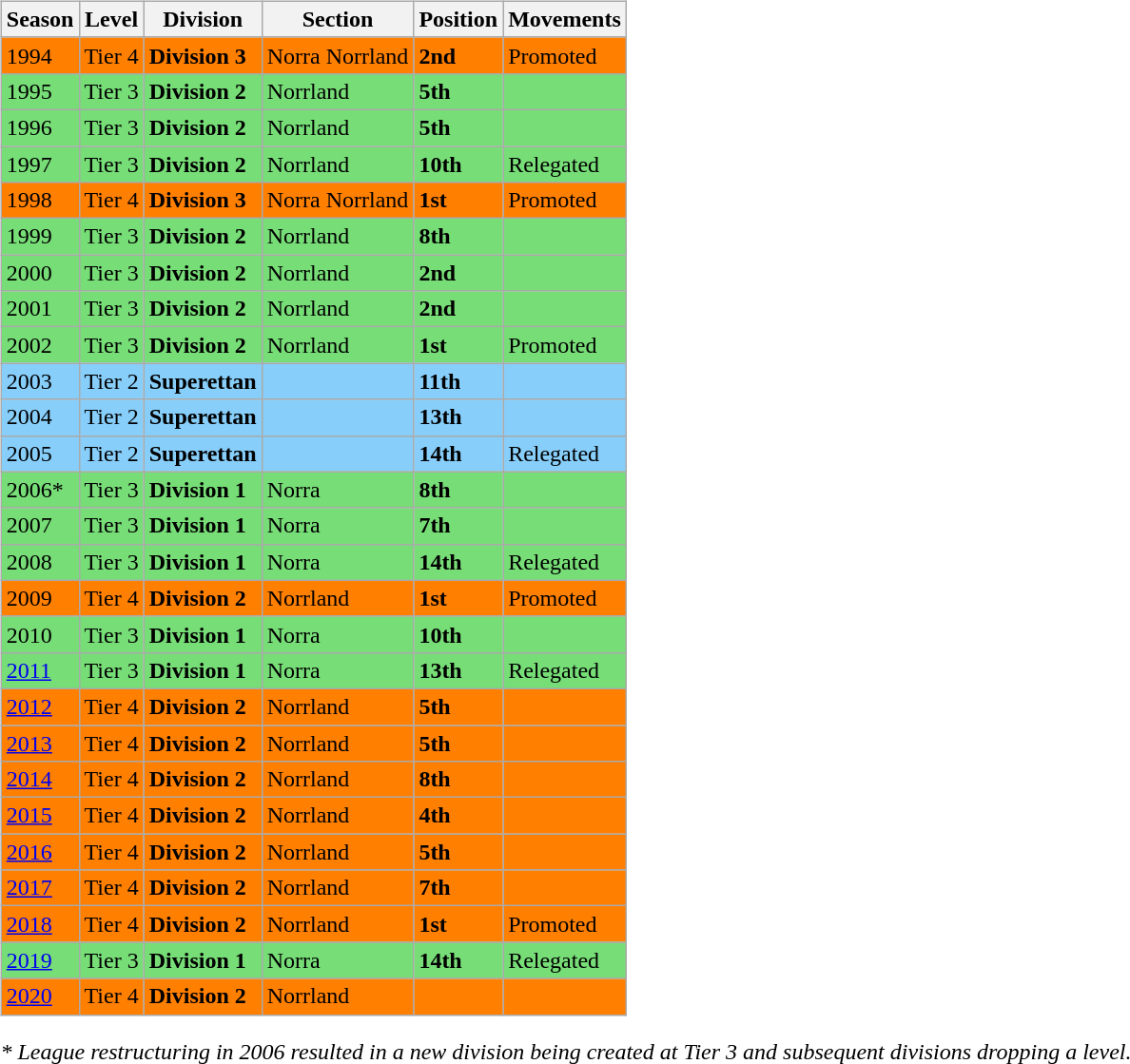<table>
<tr>
<td valign="top" width=0%><br><table class="wikitable">
<tr style="background:#f0f6fa;">
<th><strong>Season</strong></th>
<th><strong>Level</strong></th>
<th><strong>Division</strong></th>
<th><strong>Section</strong></th>
<th><strong>Position</strong></th>
<th><strong>Movements</strong></th>
</tr>
<tr>
<td style="background:#FF7F00;">1994</td>
<td style="background:#FF7F00;">Tier 4</td>
<td style="background:#FF7F00;"><strong>Division 3</strong></td>
<td style="background:#FF7F00;">Norra Norrland</td>
<td style="background:#FF7F00;"><strong>2nd</strong></td>
<td style="background:#FF7F00;">Promoted</td>
</tr>
<tr>
<td style="background:#77DD77;">1995</td>
<td style="background:#77DD77;">Tier 3</td>
<td style="background:#77DD77;"><strong>Division 2</strong></td>
<td style="background:#77DD77;">Norrland</td>
<td style="background:#77DD77;"><strong>5th</strong></td>
<td style="background:#77DD77;"></td>
</tr>
<tr>
<td style="background:#77DD77;">1996</td>
<td style="background:#77DD77;">Tier 3</td>
<td style="background:#77DD77;"><strong>Division 2</strong></td>
<td style="background:#77DD77;">Norrland</td>
<td style="background:#77DD77;"><strong>5th</strong></td>
<td style="background:#77DD77;"></td>
</tr>
<tr>
<td style="background:#77DD77;">1997</td>
<td style="background:#77DD77;">Tier 3</td>
<td style="background:#77DD77;"><strong>Division 2</strong></td>
<td style="background:#77DD77;">Norrland</td>
<td style="background:#77DD77;"><strong>10th</strong></td>
<td style="background:#77DD77;">Relegated</td>
</tr>
<tr>
<td style="background:#FF7F00;">1998</td>
<td style="background:#FF7F00;">Tier 4</td>
<td style="background:#FF7F00;"><strong>Division 3</strong></td>
<td style="background:#FF7F00;">Norra Norrland</td>
<td style="background:#FF7F00;"><strong>1st</strong></td>
<td style="background:#FF7F00;">Promoted</td>
</tr>
<tr>
<td style="background:#77DD77;">1999</td>
<td style="background:#77DD77;">Tier 3</td>
<td style="background:#77DD77;"><strong>Division 2</strong></td>
<td style="background:#77DD77;">Norrland</td>
<td style="background:#77DD77;"><strong>8th</strong></td>
<td style="background:#77DD77;"></td>
</tr>
<tr>
<td style="background:#77DD77;">2000</td>
<td style="background:#77DD77;">Tier 3</td>
<td style="background:#77DD77;"><strong>Division 2</strong></td>
<td style="background:#77DD77;">Norrland</td>
<td style="background:#77DD77;"><strong>2nd</strong></td>
<td style="background:#77DD77;"></td>
</tr>
<tr>
<td style="background:#77DD77;">2001</td>
<td style="background:#77DD77;">Tier 3</td>
<td style="background:#77DD77;"><strong>Division 2</strong></td>
<td style="background:#77DD77;">Norrland</td>
<td style="background:#77DD77;"><strong>2nd</strong></td>
<td style="background:#77DD77;"></td>
</tr>
<tr>
<td style="background:#77DD77;">2002</td>
<td style="background:#77DD77;">Tier 3</td>
<td style="background:#77DD77;"><strong>Division 2</strong></td>
<td style="background:#77DD77;">Norrland</td>
<td style="background:#77DD77;"><strong>1st</strong></td>
<td style="background:#77DD77;">Promoted</td>
</tr>
<tr>
<td style="background:#87CEFA;">2003</td>
<td style="background:#87CEFA;">Tier 2</td>
<td style="background:#87CEFA;"><strong> Superettan</strong></td>
<td style="background:#87CEFA;"></td>
<td style="background:#87CEFA;"><strong>11th</strong></td>
<td style="background:#87CEFA;"></td>
</tr>
<tr>
<td style="background:#87CEFA;">2004</td>
<td style="background:#87CEFA;">Tier 2</td>
<td style="background:#87CEFA;"><strong> Superettan</strong></td>
<td style="background:#87CEFA;"></td>
<td style="background:#87CEFA;"><strong>13th</strong></td>
<td style="background:#87CEFA;"></td>
</tr>
<tr>
<td style="background:#87CEFA;">2005</td>
<td style="background:#87CEFA;">Tier 2</td>
<td style="background:#87CEFA;"><strong> Superettan</strong></td>
<td style="background:#87CEFA;"></td>
<td style="background:#87CEFA;"><strong>14th</strong></td>
<td style="background:#87CEFA;">Relegated</td>
</tr>
<tr>
<td style="background:#77DD77;">2006*</td>
<td style="background:#77DD77;">Tier 3</td>
<td style="background:#77DD77;"><strong>Division 1</strong></td>
<td style="background:#77DD77;">Norra</td>
<td style="background:#77DD77;"><strong>8th</strong></td>
<td style="background:#77DD77;"></td>
</tr>
<tr>
<td style="background:#77DD77;">2007</td>
<td style="background:#77DD77;">Tier 3</td>
<td style="background:#77DD77;"><strong>Division 1</strong></td>
<td style="background:#77DD77;">Norra</td>
<td style="background:#77DD77;"><strong>7th</strong></td>
<td style="background:#77DD77;"></td>
</tr>
<tr>
<td style="background:#77DD77;">2008</td>
<td style="background:#77DD77;">Tier 3</td>
<td style="background:#77DD77;"><strong>Division 1</strong></td>
<td style="background:#77DD77;">Norra</td>
<td style="background:#77DD77;"><strong>14th</strong></td>
<td style="background:#77DD77;">Relegated</td>
</tr>
<tr>
<td style="background:#FF7F00;">2009</td>
<td style="background:#FF7F00;">Tier 4</td>
<td style="background:#FF7F00;"><strong>Division 2</strong></td>
<td style="background:#FF7F00;">Norrland</td>
<td style="background:#FF7F00;"><strong>1st</strong></td>
<td style="background:#FF7F00;">Promoted</td>
</tr>
<tr>
<td style="background:#77DD77;">2010</td>
<td style="background:#77DD77;">Tier 3</td>
<td style="background:#77DD77;"><strong>Division 1</strong></td>
<td style="background:#77DD77;">Norra</td>
<td style="background:#77DD77;"><strong>10th</strong></td>
<td style="background:#77DD77;"></td>
</tr>
<tr>
<td style="background:#77DD77;"><a href='#'>2011</a></td>
<td style="background:#77DD77;">Tier 3</td>
<td style="background:#77DD77;"><strong>Division 1</strong></td>
<td style="background:#77DD77;">Norra</td>
<td style="background:#77DD77;"><strong>13th</strong></td>
<td style="background:#77DD77;">Relegated</td>
</tr>
<tr>
<td style="background:#FF7F00;"><a href='#'>2012</a></td>
<td style="background:#FF7F00;">Tier 4</td>
<td style="background:#FF7F00;"><strong>Division 2</strong></td>
<td style="background:#FF7F00;">Norrland</td>
<td style="background:#FF7F00;"><strong>5th</strong></td>
<td style="background:#FF7F00;"></td>
</tr>
<tr>
<td style="background:#FF7F00;"><a href='#'>2013</a></td>
<td style="background:#FF7F00;">Tier 4</td>
<td style="background:#FF7F00;"><strong>Division 2</strong></td>
<td style="background:#FF7F00;">Norrland</td>
<td style="background:#FF7F00;"><strong>5th</strong></td>
<td style="background:#FF7F00;"></td>
</tr>
<tr>
<td style="background:#FF7F00;"><a href='#'>2014</a></td>
<td style="background:#FF7F00;">Tier 4</td>
<td style="background:#FF7F00;"><strong>Division 2</strong></td>
<td style="background:#FF7F00;">Norrland</td>
<td style="background:#FF7F00;"><strong>8th</strong></td>
<td style="background:#FF7F00;"></td>
</tr>
<tr>
<td style="background:#FF7F00;"><a href='#'>2015</a></td>
<td style="background:#FF7F00;">Tier 4</td>
<td style="background:#FF7F00;"><strong>Division 2</strong></td>
<td style="background:#FF7F00;">Norrland</td>
<td style="background:#FF7F00;"><strong>4th</strong></td>
<td style="background:#FF7F00;"></td>
</tr>
<tr>
<td style="background:#FF7F00;"><a href='#'>2016</a></td>
<td style="background:#FF7F00;">Tier 4</td>
<td style="background:#FF7F00;"><strong>Division 2</strong></td>
<td style="background:#FF7F00;">Norrland</td>
<td style="background:#FF7F00;"><strong>5th</strong></td>
<td style="background:#FF7F00;"></td>
</tr>
<tr>
<td style="background:#FF7F00;"><a href='#'>2017</a></td>
<td style="background:#FF7F00;">Tier 4</td>
<td style="background:#FF7F00;"><strong>Division 2</strong></td>
<td style="background:#FF7F00;">Norrland</td>
<td style="background:#FF7F00;"><strong>7th</strong></td>
<td style="background:#FF7F00;"></td>
</tr>
<tr>
<td style="background:#FF7F00;"><a href='#'>2018</a></td>
<td style="background:#FF7F00;">Tier 4</td>
<td style="background:#FF7F00;"><strong>Division 2</strong></td>
<td style="background:#FF7F00;">Norrland</td>
<td style="background:#FF7F00;"><strong>1st</strong></td>
<td style="background:#FF7F00;">Promoted</td>
</tr>
<tr>
<td style="background:#77DD77;"><a href='#'>2019</a></td>
<td style="background:#77DD77;">Tier 3</td>
<td style="background:#77DD77;"><strong>Division 1</strong></td>
<td style="background:#77DD77;">Norra</td>
<td style="background:#77DD77;"><strong>14th</strong></td>
<td style="background:#77DD77;">Relegated</td>
</tr>
<tr>
<td style="background:#FF7F00;"><a href='#'>2020</a></td>
<td style="background:#FF7F00;">Tier 4</td>
<td style="background:#FF7F00;"><strong>Division 2</strong></td>
<td style="background:#FF7F00;">Norrland</td>
<td style="background:#FF7F00;"></td>
<td style="background:#FF7F00;"></td>
</tr>
</table>
<em>* League restructuring in 2006 resulted in a new division being created at Tier 3 and subsequent divisions dropping a level.</em></td>
</tr>
</table>
